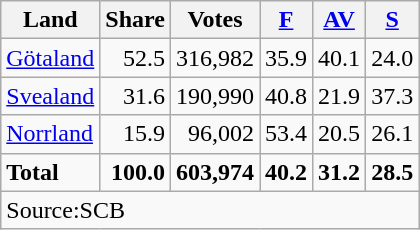<table class="wikitable sortable" style=text-align:right>
<tr>
<th>Land</th>
<th>Share</th>
<th>Votes</th>
<th><a href='#'>F</a></th>
<th><a href='#'>AV</a></th>
<th><a href='#'>S</a></th>
</tr>
<tr>
<td align=left><a href='#'>Götaland</a></td>
<td>52.5</td>
<td>316,982</td>
<td>35.9</td>
<td>40.1</td>
<td>24.0</td>
</tr>
<tr>
<td align=left><a href='#'>Svealand</a></td>
<td>31.6</td>
<td>190,990</td>
<td>40.8</td>
<td>21.9</td>
<td>37.3</td>
</tr>
<tr>
<td align=left><a href='#'>Norrland</a></td>
<td>15.9</td>
<td>96,002</td>
<td>53.4</td>
<td>20.5</td>
<td>26.1</td>
</tr>
<tr>
<td align=left><strong>Total</strong></td>
<td><strong>100.0</strong></td>
<td><strong>603,974</strong></td>
<td><strong>40.2</strong></td>
<td><strong>31.2</strong></td>
<td><strong>28.5</strong></td>
</tr>
<tr>
<td align=left colspan=6>Source:SCB </td>
</tr>
</table>
